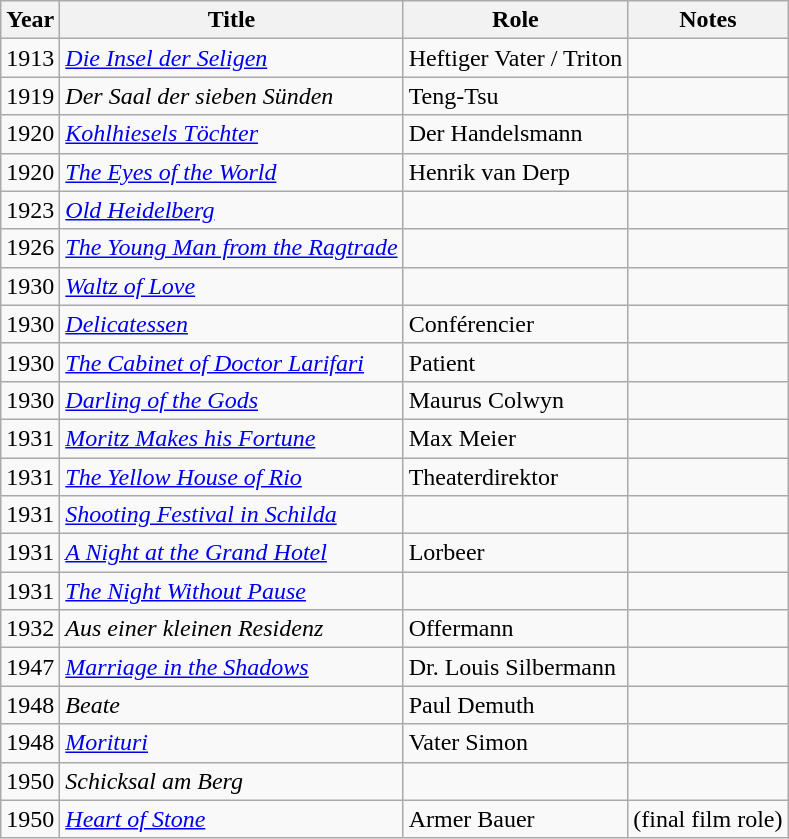<table class="wikitable">
<tr>
<th>Year</th>
<th>Title</th>
<th>Role</th>
<th>Notes</th>
</tr>
<tr>
<td>1913</td>
<td><em><a href='#'>Die Insel der Seligen</a></em></td>
<td>Heftiger Vater / Triton</td>
<td></td>
</tr>
<tr>
<td>1919</td>
<td><em>Der Saal der sieben Sünden</em></td>
<td>Teng-Tsu</td>
<td></td>
</tr>
<tr>
<td>1920</td>
<td><em><a href='#'>Kohlhiesels Töchter</a></em></td>
<td>Der Handelsmann</td>
<td></td>
</tr>
<tr>
<td>1920</td>
<td><em><a href='#'>The Eyes of the World</a></em></td>
<td>Henrik van Derp</td>
<td></td>
</tr>
<tr>
<td>1923</td>
<td><em><a href='#'>Old Heidelberg</a></em></td>
<td></td>
<td></td>
</tr>
<tr>
<td>1926</td>
<td><em><a href='#'>The Young Man from the Ragtrade</a></em></td>
<td></td>
<td></td>
</tr>
<tr>
<td>1930</td>
<td><em><a href='#'>Waltz of Love</a></em></td>
<td></td>
<td></td>
</tr>
<tr>
<td>1930</td>
<td><em><a href='#'>Delicatessen</a></em></td>
<td>Conférencier</td>
<td></td>
</tr>
<tr>
<td>1930</td>
<td><em><a href='#'>The Cabinet of Doctor Larifari</a></em></td>
<td>Patient</td>
<td></td>
</tr>
<tr>
<td>1930</td>
<td><em><a href='#'>Darling of the Gods</a></em></td>
<td>Maurus Colwyn</td>
<td></td>
</tr>
<tr>
<td>1931</td>
<td><em><a href='#'>Moritz Makes his Fortune</a></em></td>
<td>Max Meier</td>
<td></td>
</tr>
<tr>
<td>1931</td>
<td><em><a href='#'>The Yellow House of Rio</a></em></td>
<td>Theaterdirektor</td>
<td></td>
</tr>
<tr>
<td>1931</td>
<td><em><a href='#'>Shooting Festival in Schilda</a></em></td>
<td></td>
<td></td>
</tr>
<tr>
<td>1931</td>
<td><em><a href='#'>A Night at the Grand Hotel</a></em></td>
<td>Lorbeer</td>
<td></td>
</tr>
<tr>
<td>1931</td>
<td><em><a href='#'>The Night Without Pause</a></em></td>
<td></td>
<td></td>
</tr>
<tr>
<td>1932</td>
<td><em>Aus einer kleinen Residenz</em></td>
<td>Offermann</td>
<td></td>
</tr>
<tr>
<td>1947</td>
<td><em><a href='#'>Marriage in the Shadows</a></em></td>
<td>Dr. Louis Silbermann</td>
<td></td>
</tr>
<tr>
<td>1948</td>
<td><em>Beate</em></td>
<td>Paul Demuth</td>
<td></td>
</tr>
<tr>
<td>1948</td>
<td><em><a href='#'>Morituri</a></em></td>
<td>Vater Simon</td>
<td></td>
</tr>
<tr>
<td>1950</td>
<td><em>Schicksal am Berg</em></td>
<td></td>
<td></td>
</tr>
<tr>
<td>1950</td>
<td><em><a href='#'>Heart of Stone</a></em></td>
<td>Armer Bauer</td>
<td>(final film role)</td>
</tr>
</table>
